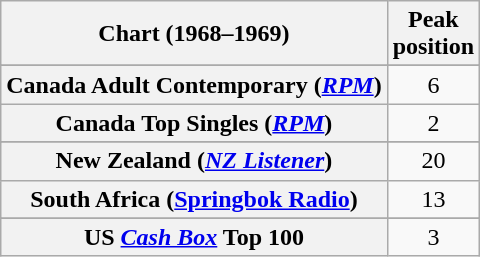<table class="wikitable sortable plainrowheaders">
<tr>
<th scope="col">Chart (1968–1969)</th>
<th scope="col">Peak<br>position</th>
</tr>
<tr>
</tr>
<tr>
</tr>
<tr>
</tr>
<tr>
<th scope="row">Canada Adult Contemporary (<a href='#'><em>RPM</em></a>)</th>
<td style="text-align:center;">6</td>
</tr>
<tr>
<th scope="row">Canada Top Singles (<a href='#'><em>RPM</em></a>)</th>
<td style="text-align:center;">2</td>
</tr>
<tr>
</tr>
<tr>
</tr>
<tr>
</tr>
<tr>
</tr>
<tr>
</tr>
<tr>
<th scope="row">New Zealand (<em><a href='#'>NZ Listener</a></em>)</th>
<td style="text-align:center;">20</td>
</tr>
<tr>
<th scope="row">South Africa (<a href='#'>Springbok Radio</a>)</th>
<td style="text-align:center;">13</td>
</tr>
<tr>
</tr>
<tr>
</tr>
<tr>
</tr>
<tr>
</tr>
<tr>
</tr>
<tr>
<th scope="row">US <em><a href='#'>Cash Box</a></em> Top 100</th>
<td style="text-align:center;">3</td>
</tr>
</table>
